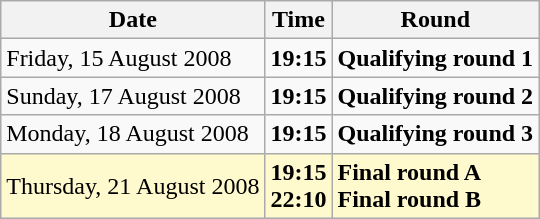<table class="wikitable">
<tr>
<th>Date</th>
<th>Time</th>
<th>Round</th>
</tr>
<tr>
<td>Friday, 15 August 2008</td>
<td><strong>19:15</strong></td>
<td><strong>Qualifying round 1</strong></td>
</tr>
<tr>
<td>Sunday, 17 August 2008</td>
<td><strong>19:15</strong></td>
<td><strong>Qualifying round 2</strong></td>
</tr>
<tr>
<td>Monday, 18 August 2008</td>
<td><strong>19:15</strong></td>
<td><strong>Qualifying round 3</strong></td>
</tr>
<tr style=background:lemonchiffon>
<td>Thursday, 21 August 2008</td>
<td><strong>19:15</strong><br><strong>22:10</strong></td>
<td><strong>Final round A</strong><br><strong>Final round B</strong></td>
</tr>
</table>
